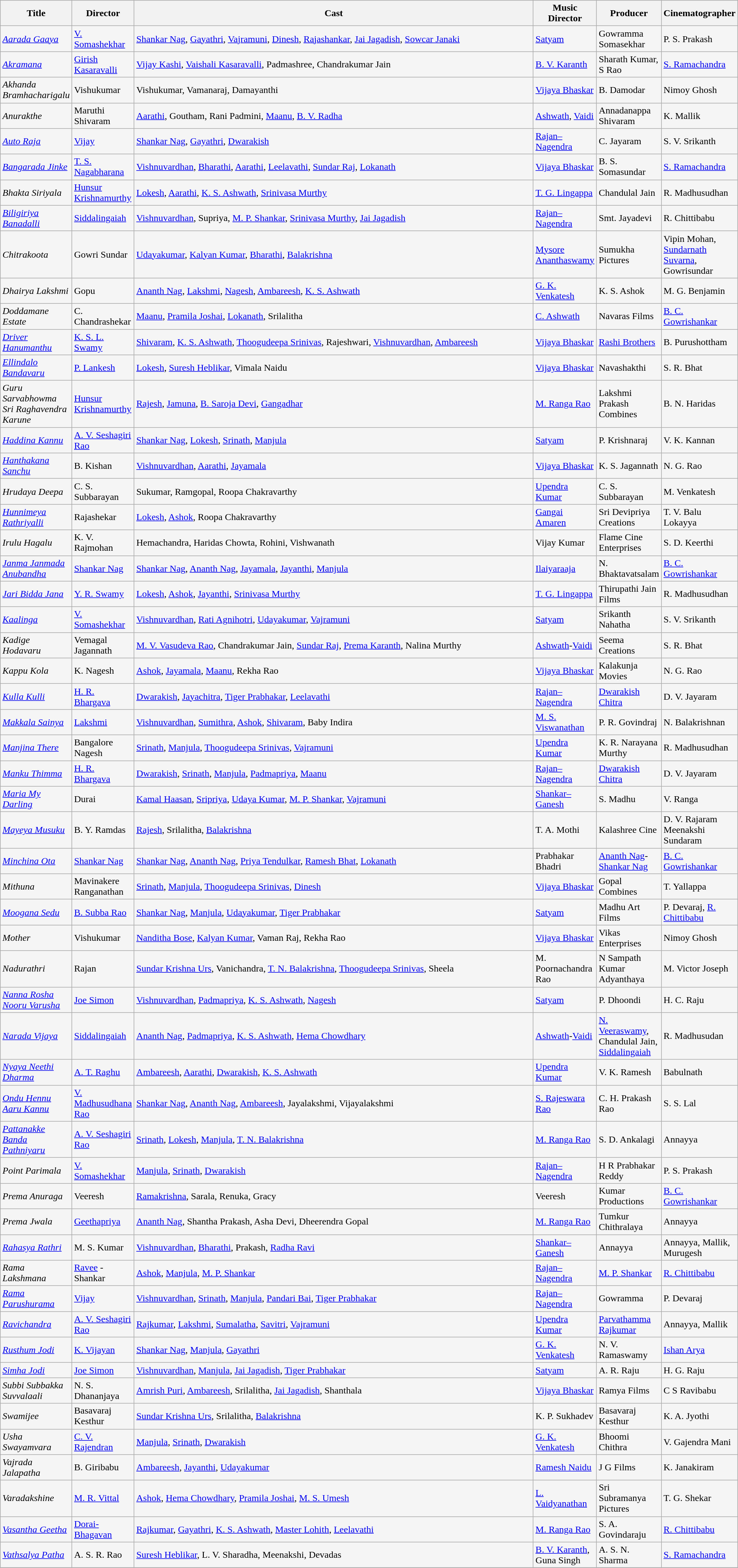<table class="wikitable sortable" style="background:#f5f5f5;">
<tr>
<th>Title</th>
<th>Director</th>
<th width="60%">Cast</th>
<th>Music Director</th>
<th>Producer</th>
<th>Cinematographer</th>
</tr>
<tr>
<td><em><a href='#'>Aarada Gaaya</a></em></td>
<td><a href='#'>V. Somashekhar</a></td>
<td><a href='#'>Shankar Nag</a>, <a href='#'>Gayathri</a>, <a href='#'>Vajramuni</a>, <a href='#'>Dinesh</a>, <a href='#'>Rajashankar</a>, <a href='#'>Jai Jagadish</a>, <a href='#'>Sowcar Janaki</a></td>
<td><a href='#'>Satyam</a></td>
<td>Gowramma Somasekhar</td>
<td>P. S. Prakash</td>
</tr>
<tr>
<td><em><a href='#'>Akramana</a></em></td>
<td><a href='#'>Girish Kasaravalli</a></td>
<td><a href='#'>Vijay Kashi</a>, <a href='#'>Vaishali Kasaravalli</a>, Padmashree, Chandrakumar Jain</td>
<td><a href='#'>B. V. Karanth</a></td>
<td>Sharath Kumar, S Rao</td>
<td><a href='#'>S. Ramachandra</a></td>
</tr>
<tr>
<td><em>Akhanda Bramhacharigalu</em></td>
<td>Vishukumar</td>
<td>Vishukumar, Vamanaraj, Damayanthi</td>
<td><a href='#'>Vijaya Bhaskar</a></td>
<td>B. Damodar</td>
<td>Nimoy Ghosh</td>
</tr>
<tr>
<td><em>Anurakthe</em></td>
<td>Maruthi Shivaram</td>
<td><a href='#'>Aarathi</a>, Goutham, Rani Padmini, <a href='#'>Maanu</a>, <a href='#'>B. V. Radha</a></td>
<td><a href='#'>Ashwath</a>, <a href='#'>Vaidi</a></td>
<td>Annadanappa Shivaram</td>
<td>K. Mallik</td>
</tr>
<tr>
<td><em><a href='#'>Auto Raja</a></em></td>
<td><a href='#'>Vijay</a></td>
<td><a href='#'>Shankar Nag</a>, <a href='#'>Gayathri</a>, <a href='#'>Dwarakish</a></td>
<td><a href='#'>Rajan–Nagendra</a></td>
<td>C. Jayaram</td>
<td>S. V. Srikanth</td>
</tr>
<tr>
<td><em><a href='#'>Bangarada Jinke</a></em></td>
<td><a href='#'>T. S. Nagabharana</a></td>
<td><a href='#'>Vishnuvardhan</a>, <a href='#'>Bharathi</a>, <a href='#'>Aarathi</a>, <a href='#'>Leelavathi</a>, <a href='#'>Sundar Raj</a>, <a href='#'>Lokanath</a></td>
<td><a href='#'>Vijaya Bhaskar</a></td>
<td>B. S. Somasundar</td>
<td><a href='#'>S. Ramachandra</a></td>
</tr>
<tr>
<td><em>Bhakta Siriyala</em></td>
<td><a href='#'>Hunsur Krishnamurthy</a></td>
<td><a href='#'>Lokesh</a>, <a href='#'>Aarathi</a>, <a href='#'>K. S. Ashwath</a>, <a href='#'>Srinivasa Murthy</a></td>
<td><a href='#'>T. G. Lingappa</a></td>
<td>Chandulal Jain</td>
<td>R. Madhusudhan</td>
</tr>
<tr>
<td><em><a href='#'>Biligiriya Banadalli</a></em></td>
<td><a href='#'>Siddalingaiah</a></td>
<td><a href='#'>Vishnuvardhan</a>, Supriya, <a href='#'>M. P. Shankar</a>, <a href='#'>Srinivasa Murthy</a>, <a href='#'>Jai Jagadish</a></td>
<td><a href='#'>Rajan–Nagendra</a></td>
<td>Smt. Jayadevi</td>
<td>R. Chittibabu</td>
</tr>
<tr>
<td><em>Chitrakoota</em></td>
<td>Gowri Sundar</td>
<td><a href='#'>Udayakumar</a>, <a href='#'>Kalyan Kumar</a>, <a href='#'>Bharathi</a>, <a href='#'>Balakrishna</a></td>
<td><a href='#'>Mysore Ananthaswamy</a></td>
<td>Sumukha Pictures</td>
<td>Vipin Mohan, <a href='#'>Sundarnath Suvarna</a>, Gowrisundar</td>
</tr>
<tr>
<td><em>Dhairya Lakshmi</em></td>
<td>Gopu</td>
<td><a href='#'>Ananth Nag</a>, <a href='#'>Lakshmi</a>, <a href='#'>Nagesh</a>, <a href='#'>Ambareesh</a>, <a href='#'>K. S. Ashwath</a></td>
<td><a href='#'>G. K. Venkatesh</a></td>
<td>K. S. Ashok</td>
<td>M. G. Benjamin</td>
</tr>
<tr>
<td><em>Doddamane Estate</em></td>
<td>C. Chandrashekar</td>
<td><a href='#'>Maanu</a>, <a href='#'>Pramila Joshai</a>, <a href='#'>Lokanath</a>, Srilalitha</td>
<td><a href='#'>C. Ashwath</a></td>
<td>Navaras Films</td>
<td><a href='#'>B. C. Gowrishankar</a></td>
</tr>
<tr>
<td><em><a href='#'>Driver Hanumanthu</a></em></td>
<td><a href='#'>K. S. L. Swamy</a></td>
<td><a href='#'>Shivaram</a>, <a href='#'>K. S. Ashwath</a>, <a href='#'>Thoogudeepa Srinivas</a>, Rajeshwari, <a href='#'>Vishnuvardhan</a>, <a href='#'>Ambareesh</a></td>
<td><a href='#'>Vijaya Bhaskar</a></td>
<td><a href='#'>Rashi Brothers</a></td>
<td>B. Purushottham</td>
</tr>
<tr>
<td><em><a href='#'>Ellindalo Bandavaru</a></em></td>
<td><a href='#'>P. Lankesh</a></td>
<td><a href='#'>Lokesh</a>, <a href='#'>Suresh Heblikar</a>, Vimala Naidu</td>
<td><a href='#'>Vijaya Bhaskar</a></td>
<td>Navashakthi</td>
<td>S. R. Bhat</td>
</tr>
<tr>
<td><em>Guru Sarvabhowma Sri Raghavendra Karune</em></td>
<td><a href='#'>Hunsur Krishnamurthy</a></td>
<td><a href='#'>Rajesh</a>, <a href='#'>Jamuna</a>, <a href='#'>B. Saroja Devi</a>, <a href='#'>Gangadhar</a></td>
<td><a href='#'>M. Ranga Rao</a></td>
<td>Lakshmi Prakash Combines</td>
<td>B. N. Haridas</td>
</tr>
<tr>
<td><em><a href='#'>Haddina Kannu</a></em></td>
<td><a href='#'>A. V. Seshagiri Rao</a></td>
<td><a href='#'>Shankar Nag</a>, <a href='#'>Lokesh</a>, <a href='#'>Srinath</a>, <a href='#'>Manjula</a></td>
<td><a href='#'>Satyam</a></td>
<td>P. Krishnaraj</td>
<td>V. K. Kannan</td>
</tr>
<tr>
<td><em><a href='#'>Hanthakana Sanchu</a></em></td>
<td>B. Kishan</td>
<td><a href='#'>Vishnuvardhan</a>, <a href='#'>Aarathi</a>, <a href='#'>Jayamala</a></td>
<td><a href='#'>Vijaya Bhaskar</a></td>
<td>K. S. Jagannath</td>
<td>N. G. Rao</td>
</tr>
<tr>
<td><em>Hrudaya Deepa</em></td>
<td>C. S. Subbarayan</td>
<td>Sukumar, Ramgopal, Roopa Chakravarthy</td>
<td><a href='#'>Upendra Kumar</a></td>
<td>C. S. Subbarayan</td>
<td>M. Venkatesh</td>
</tr>
<tr>
<td><em><a href='#'>Hunnimeya Rathriyalli</a></em></td>
<td>Rajashekar</td>
<td><a href='#'>Lokesh</a>, <a href='#'>Ashok</a>, Roopa Chakravarthy</td>
<td><a href='#'>Gangai Amaren</a></td>
<td>Sri Devipriya Creations</td>
<td>T. V. Balu <br> Lokayya</td>
</tr>
<tr>
<td><em>Irulu Hagalu</em></td>
<td>K. V. Rajmohan</td>
<td>Hemachandra, Haridas Chowta, Rohini, Vishwanath</td>
<td>Vijay Kumar</td>
<td>Flame Cine Enterprises</td>
<td>S. D. Keerthi</td>
</tr>
<tr>
<td><em><a href='#'>Janma Janmada Anubandha</a></em></td>
<td><a href='#'>Shankar Nag</a></td>
<td><a href='#'>Shankar Nag</a>, <a href='#'>Ananth Nag</a>, <a href='#'>Jayamala</a>, <a href='#'>Jayanthi</a>, <a href='#'>Manjula</a></td>
<td><a href='#'>Ilaiyaraaja</a></td>
<td>N. Bhaktavatsalam</td>
<td><a href='#'>B. C. Gowrishankar</a></td>
</tr>
<tr>
<td><em><a href='#'>Jari Bidda Jana</a></em></td>
<td><a href='#'>Y. R. Swamy</a></td>
<td><a href='#'>Lokesh</a>, <a href='#'>Ashok</a>, <a href='#'>Jayanthi</a>, <a href='#'>Srinivasa Murthy</a></td>
<td><a href='#'>T. G. Lingappa</a></td>
<td>Thirupathi Jain Films</td>
<td>R. Madhusudhan</td>
</tr>
<tr>
<td><em><a href='#'>Kaalinga</a></em></td>
<td><a href='#'>V. Somashekhar</a></td>
<td><a href='#'>Vishnuvardhan</a>, <a href='#'>Rati Agnihotri</a>, <a href='#'>Udayakumar</a>, <a href='#'>Vajramuni</a></td>
<td><a href='#'>Satyam</a></td>
<td>Srikanth Nahatha</td>
<td>S. V. Srikanth</td>
</tr>
<tr>
<td><em>Kadige Hodavaru</em></td>
<td>Vemagal Jagannath</td>
<td><a href='#'>M. V. Vasudeva Rao</a>, Chandrakumar Jain, <a href='#'>Sundar Raj</a>, <a href='#'>Prema Karanth</a>, Nalina Murthy</td>
<td><a href='#'>Ashwath</a>-<a href='#'>Vaidi</a></td>
<td>Seema Creations</td>
<td>S. R. Bhat</td>
</tr>
<tr>
<td><em>Kappu Kola</em></td>
<td>K. Nagesh</td>
<td><a href='#'>Ashok</a>, <a href='#'>Jayamala</a>, <a href='#'>Maanu</a>, Rekha Rao</td>
<td><a href='#'>Vijaya Bhaskar</a></td>
<td>Kalakunja Movies</td>
<td>N. G. Rao</td>
</tr>
<tr>
<td><em><a href='#'>Kulla Kulli</a></em></td>
<td><a href='#'>H. R. Bhargava</a></td>
<td><a href='#'>Dwarakish</a>, <a href='#'>Jayachitra</a>, <a href='#'>Tiger Prabhakar</a>, <a href='#'>Leelavathi</a></td>
<td><a href='#'>Rajan–Nagendra</a></td>
<td><a href='#'>Dwarakish Chitra</a></td>
<td>D. V. Jayaram</td>
</tr>
<tr>
<td><em><a href='#'>Makkala Sainya</a></em></td>
<td><a href='#'>Lakshmi</a></td>
<td><a href='#'>Vishnuvardhan</a>, <a href='#'>Sumithra</a>, <a href='#'>Ashok</a>, <a href='#'>Shivaram</a>, Baby Indira</td>
<td><a href='#'>M. S. Viswanathan</a></td>
<td>P. R. Govindraj</td>
<td>N. Balakrishnan</td>
</tr>
<tr>
<td><em><a href='#'>Manjina There</a></em></td>
<td>Bangalore Nagesh</td>
<td><a href='#'>Srinath</a>, <a href='#'>Manjula</a>, <a href='#'>Thoogudeepa Srinivas</a>, <a href='#'>Vajramuni</a></td>
<td><a href='#'>Upendra Kumar</a></td>
<td>K. R. Narayana Murthy</td>
<td>R. Madhusudhan</td>
</tr>
<tr>
<td><em><a href='#'>Manku Thimma</a></em></td>
<td><a href='#'>H. R. Bhargava</a></td>
<td><a href='#'>Dwarakish</a>, <a href='#'>Srinath</a>, <a href='#'>Manjula</a>, <a href='#'>Padmapriya</a>, <a href='#'>Maanu</a></td>
<td><a href='#'>Rajan–Nagendra</a></td>
<td><a href='#'>Dwarakish Chitra</a></td>
<td>D. V. Jayaram</td>
</tr>
<tr>
<td><em><a href='#'>Maria My Darling</a></em></td>
<td>Durai</td>
<td><a href='#'>Kamal Haasan</a>, <a href='#'>Sripriya</a>, <a href='#'>Udaya Kumar</a>, <a href='#'>M. P. Shankar</a>, <a href='#'>Vajramuni</a></td>
<td><a href='#'>Shankar–Ganesh</a></td>
<td>S. Madhu</td>
<td>V. Ranga</td>
</tr>
<tr>
<td><em><a href='#'>Mayeya Musuku</a></em></td>
<td>B. Y. Ramdas</td>
<td><a href='#'>Rajesh</a>, Srilalitha, <a href='#'>Balakrishna</a></td>
<td>T. A. Mothi</td>
<td>Kalashree Cine</td>
<td>D. V. Rajaram <br> Meenakshi Sundaram</td>
</tr>
<tr>
<td><em><a href='#'>Minchina Ota</a></em></td>
<td><a href='#'>Shankar Nag</a></td>
<td><a href='#'>Shankar Nag</a>, <a href='#'>Ananth Nag</a>, <a href='#'>Priya Tendulkar</a>, <a href='#'>Ramesh Bhat</a>, <a href='#'>Lokanath</a></td>
<td>Prabhakar Bhadri</td>
<td><a href='#'>Ananth Nag</a>-<a href='#'>Shankar Nag</a></td>
<td><a href='#'>B. C. Gowrishankar</a></td>
</tr>
<tr>
<td><em>Mithuna</em></td>
<td>Mavinakere Ranganathan</td>
<td><a href='#'>Srinath</a>, <a href='#'>Manjula</a>, <a href='#'>Thoogudeepa Srinivas</a>, <a href='#'>Dinesh</a></td>
<td><a href='#'>Vijaya Bhaskar</a></td>
<td>Gopal Combines</td>
<td>T. Yallappa</td>
</tr>
<tr>
<td><em><a href='#'>Moogana Sedu</a></em></td>
<td><a href='#'>B. Subba Rao</a></td>
<td><a href='#'>Shankar Nag</a>, <a href='#'>Manjula</a>, <a href='#'>Udayakumar</a>, <a href='#'>Tiger Prabhakar</a></td>
<td><a href='#'>Satyam</a></td>
<td>Madhu Art Films</td>
<td>P. Devaraj, <a href='#'>R. Chittibabu</a></td>
</tr>
<tr>
<td><em>Mother</em></td>
<td>Vishukumar</td>
<td><a href='#'>Nanditha Bose</a>, <a href='#'>Kalyan Kumar</a>, Vaman Raj, Rekha Rao</td>
<td><a href='#'>Vijaya Bhaskar</a></td>
<td>Vikas Enterprises</td>
<td>Nimoy Ghosh</td>
</tr>
<tr>
<td><em>Nadurathri</em></td>
<td>Rajan</td>
<td><a href='#'>Sundar Krishna Urs</a>, Vanichandra, <a href='#'>T. N. Balakrishna</a>, <a href='#'>Thoogudeepa Srinivas</a>, Sheela</td>
<td>M. Poornachandra Rao</td>
<td>N Sampath Kumar Adyanthaya</td>
<td>M. Victor Joseph</td>
</tr>
<tr>
<td><em><a href='#'>Nanna Rosha Nooru Varusha</a></em></td>
<td><a href='#'>Joe Simon</a></td>
<td><a href='#'>Vishnuvardhan</a>, <a href='#'>Padmapriya</a>, <a href='#'>K. S. Ashwath</a>, <a href='#'>Nagesh</a></td>
<td><a href='#'>Satyam</a></td>
<td>P. Dhoondi</td>
<td>H. C. Raju</td>
</tr>
<tr>
<td><em><a href='#'>Narada Vijaya</a></em></td>
<td><a href='#'>Siddalingaiah</a></td>
<td><a href='#'>Ananth Nag</a>, <a href='#'>Padmapriya</a>, <a href='#'>K. S. Ashwath</a>, <a href='#'>Hema Chowdhary</a></td>
<td><a href='#'>Ashwath</a>-<a href='#'>Vaidi</a></td>
<td><a href='#'>N. Veeraswamy</a>, Chandulal Jain, <a href='#'>Siddalingaiah</a></td>
<td>R. Madhusudan</td>
</tr>
<tr>
<td><em><a href='#'>Nyaya Neethi Dharma</a></em></td>
<td><a href='#'>A. T. Raghu</a></td>
<td><a href='#'>Ambareesh</a>, <a href='#'>Aarathi</a>, <a href='#'>Dwarakish</a>, <a href='#'>K. S. Ashwath</a></td>
<td><a href='#'>Upendra Kumar</a></td>
<td>V. K. Ramesh</td>
<td>Babulnath</td>
</tr>
<tr>
<td><em><a href='#'>Ondu Hennu Aaru Kannu</a></em></td>
<td><a href='#'>V. Madhusudhana Rao</a></td>
<td><a href='#'>Shankar Nag</a>, <a href='#'>Ananth Nag</a>, <a href='#'>Ambareesh</a>, Jayalakshmi, Vijayalakshmi</td>
<td><a href='#'>S. Rajeswara Rao</a></td>
<td>C. H. Prakash Rao</td>
<td>S. S. Lal</td>
</tr>
<tr>
<td><em><a href='#'>Pattanakke Banda Pathniyaru</a></em></td>
<td><a href='#'>A. V. Seshagiri Rao</a></td>
<td><a href='#'>Srinath</a>, <a href='#'>Lokesh</a>, <a href='#'>Manjula</a>, <a href='#'>T. N. Balakrishna</a></td>
<td><a href='#'>M. Ranga Rao</a></td>
<td>S. D. Ankalagi</td>
<td>Annayya</td>
</tr>
<tr>
<td><em>Point Parimala</em></td>
<td><a href='#'>V. Somashekhar</a></td>
<td><a href='#'>Manjula</a>, <a href='#'>Srinath</a>, <a href='#'>Dwarakish</a></td>
<td><a href='#'>Rajan–Nagendra</a></td>
<td>H R Prabhakar Reddy</td>
<td>P. S. Prakash</td>
</tr>
<tr>
<td><em>Prema Anuraga</em></td>
<td>Veeresh</td>
<td><a href='#'>Ramakrishna</a>, Sarala, Renuka, Gracy</td>
<td>Veeresh</td>
<td>Kumar Productions</td>
<td><a href='#'>B. C. Gowrishankar</a></td>
</tr>
<tr>
<td><em>Prema Jwala</em></td>
<td><a href='#'>Geethapriya</a></td>
<td><a href='#'>Ananth Nag</a>, Shantha Prakash, Asha Devi, Dheerendra Gopal</td>
<td><a href='#'>M. Ranga Rao</a></td>
<td>Tumkur Chithralaya</td>
<td>Annayya</td>
</tr>
<tr>
<td><em><a href='#'>Rahasya Rathri</a></em></td>
<td>M. S. Kumar</td>
<td><a href='#'>Vishnuvardhan</a>, <a href='#'>Bharathi</a>, Prakash, <a href='#'>Radha Ravi</a></td>
<td><a href='#'>Shankar–Ganesh</a></td>
<td>Annayya</td>
<td>Annayya, Mallik, Murugesh</td>
</tr>
<tr>
<td><em>Rama Lakshmana</em></td>
<td><a href='#'>Ravee</a> - Shankar</td>
<td><a href='#'>Ashok</a>, <a href='#'>Manjula</a>, <a href='#'>M. P. Shankar</a></td>
<td><a href='#'>Rajan–Nagendra</a></td>
<td><a href='#'>M. P. Shankar</a></td>
<td><a href='#'>R. Chittibabu</a></td>
</tr>
<tr>
<td><em><a href='#'>Rama Parushurama</a></em></td>
<td><a href='#'>Vijay</a></td>
<td><a href='#'>Vishnuvardhan</a>, <a href='#'>Srinath</a>, <a href='#'>Manjula</a>, <a href='#'>Pandari Bai</a>, <a href='#'>Tiger Prabhakar</a></td>
<td><a href='#'>Rajan–Nagendra</a></td>
<td>Gowramma</td>
<td>P. Devaraj</td>
</tr>
<tr>
<td><em><a href='#'>Ravichandra</a></em></td>
<td><a href='#'>A. V. Seshagiri Rao</a></td>
<td><a href='#'>Rajkumar</a>, <a href='#'>Lakshmi</a>, <a href='#'>Sumalatha</a>, <a href='#'>Savitri</a>, <a href='#'>Vajramuni</a></td>
<td><a href='#'>Upendra Kumar</a></td>
<td><a href='#'>Parvathamma Rajkumar</a></td>
<td>Annayya, Mallik</td>
</tr>
<tr>
<td><em><a href='#'>Rusthum Jodi</a></em></td>
<td><a href='#'>K. Vijayan</a></td>
<td><a href='#'>Shankar Nag</a>, <a href='#'>Manjula</a>, <a href='#'>Gayathri</a></td>
<td><a href='#'>G. K. Venkatesh</a></td>
<td>N. V. Ramaswamy</td>
<td><a href='#'>Ishan Arya</a></td>
</tr>
<tr>
<td><em><a href='#'>Simha Jodi</a></em></td>
<td><a href='#'>Joe Simon</a></td>
<td><a href='#'>Vishnuvardhan</a>, <a href='#'>Manjula</a>, <a href='#'>Jai Jagadish</a>, <a href='#'>Tiger Prabhakar</a></td>
<td><a href='#'>Satyam</a></td>
<td>A. R. Raju</td>
<td>H. G. Raju</td>
</tr>
<tr>
<td><em>Subbi Subbakka Suvvalaali</em></td>
<td>N. S. Dhananjaya</td>
<td><a href='#'>Amrish Puri</a>, <a href='#'>Ambareesh</a>, Srilalitha, <a href='#'>Jai Jagadish</a>, Shanthala</td>
<td><a href='#'>Vijaya Bhaskar</a></td>
<td>Ramya Films</td>
<td>C S Ravibabu</td>
</tr>
<tr>
<td><em>Swamijee</em></td>
<td>Basavaraj Kesthur</td>
<td><a href='#'>Sundar Krishna Urs</a>, Srilalitha, <a href='#'>Balakrishna</a></td>
<td>K. P. Sukhadev</td>
<td>Basavaraj Kesthur</td>
<td>K. A. Jyothi</td>
</tr>
<tr>
<td><em>Usha Swayamvara</em></td>
<td><a href='#'>C. V. Rajendran</a></td>
<td><a href='#'>Manjula</a>, <a href='#'>Srinath</a>, <a href='#'>Dwarakish</a></td>
<td><a href='#'>G. K. Venkatesh</a></td>
<td>Bhoomi Chithra</td>
<td>V. Gajendra Mani</td>
</tr>
<tr>
<td><em>Vajrada Jalapatha</em></td>
<td>B. Giribabu</td>
<td><a href='#'>Ambareesh</a>, <a href='#'>Jayanthi</a>, <a href='#'>Udayakumar</a></td>
<td><a href='#'>Ramesh Naidu</a></td>
<td>J G Films</td>
<td>K. Janakiram</td>
</tr>
<tr>
<td><em>Varadakshine</em></td>
<td><a href='#'>M. R. Vittal</a></td>
<td><a href='#'>Ashok</a>, <a href='#'>Hema Chowdhary</a>, <a href='#'>Pramila Joshai</a>, <a href='#'>M. S. Umesh</a></td>
<td><a href='#'>L. Vaidyanathan</a></td>
<td>Sri Subramanya Pictures</td>
<td>T. G. Shekar</td>
</tr>
<tr>
<td><em><a href='#'>Vasantha Geetha</a></em></td>
<td><a href='#'>Dorai-Bhagavan</a></td>
<td><a href='#'>Rajkumar</a>, <a href='#'>Gayathri</a>, <a href='#'>K. S. Ashwath</a>, <a href='#'>Master Lohith</a>, <a href='#'>Leelavathi</a></td>
<td><a href='#'>M. Ranga Rao</a></td>
<td>S. A. Govindaraju</td>
<td><a href='#'>R. Chittibabu</a></td>
</tr>
<tr>
<td><em><a href='#'>Vathsalya Patha</a></em></td>
<td>A. S. R. Rao</td>
<td><a href='#'>Suresh Heblikar</a>, L. V. Sharadha, Meenakshi, Devadas</td>
<td><a href='#'>B. V. Karanth</a>, Guna Singh</td>
<td>A. S. N. Sharma</td>
<td><a href='#'>S. Ramachandra</a></td>
</tr>
<tr>
</tr>
</table>
